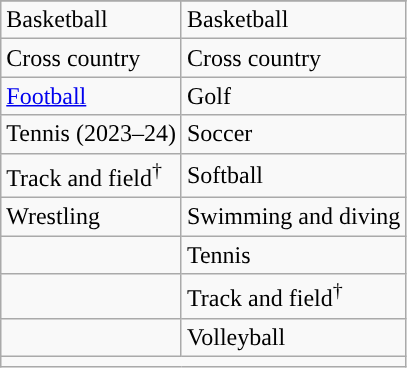<table class="wikitable">
<tr>
</tr>
<tr>
<td>Basketball</td>
<td>Basketball</td>
</tr>
<tr>
<td>Cross country</td>
<td>Cross country</td>
</tr>
<tr>
<td><a href='#'>Football</a></td>
<td>Golf</td>
</tr>
<tr>
<td>Tennis (2023–24)</td>
<td>Soccer</td>
</tr>
<tr>
<td>Track and field<sup>†</sup></td>
<td>Softball</td>
</tr>
<tr>
<td>Wrestling</td>
<td>Swimming and diving</td>
</tr>
<tr>
<td></td>
<td>Tennis</td>
</tr>
<tr>
<td></td>
<td>Track and field<sup>†</sup></td>
</tr>
<tr>
<td></td>
<td>Volleyball</td>
</tr>
<tr>
<td colspan="2"></td>
</tr>
</table>
